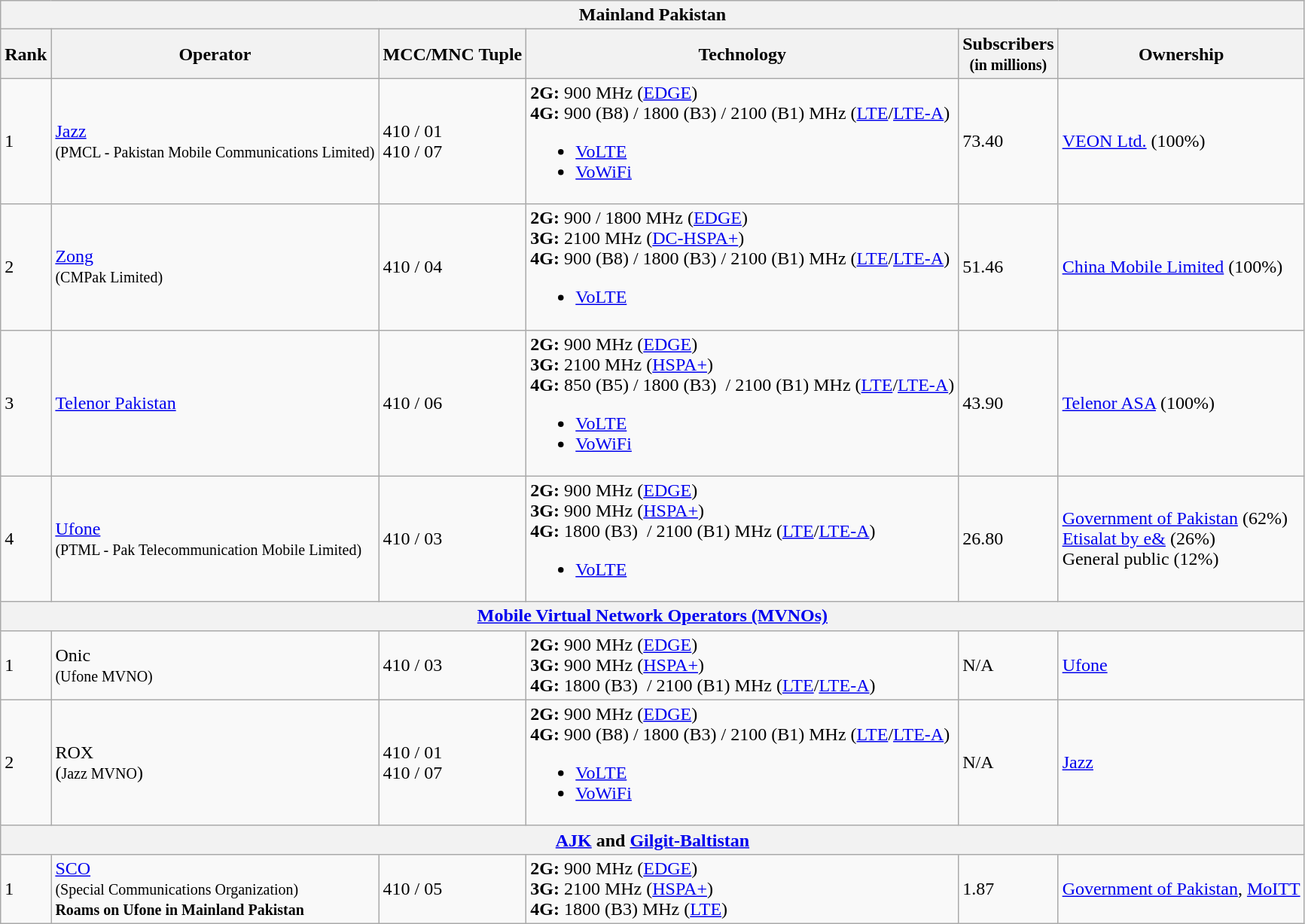<table class="wikitable">
<tr>
<th colspan="6">Mainland Pakistan</th>
</tr>
<tr>
<th>Rank</th>
<th>Operator</th>
<th>MCC/MNC Tuple</th>
<th>Technology</th>
<th>Subscribers<br><small>(in millions)</small></th>
<th>Ownership</th>
</tr>
<tr>
<td>1</td>
<td><a href='#'>Jazz</a><br><small>(PMCL - Pakistan Mobile Communications Limited)</small></td>
<td>410 / 01<br>410 / 07</td>
<td><strong>2G:</strong> 900 MHz (<a href='#'>EDGE</a>)<br><strong>4G:</strong> 900 (B8) / 1800 (B3) / 2100 (B1) MHz (<a href='#'>LTE</a>/<a href='#'>LTE-A</a>)<ul><li><a href='#'>VoLTE</a></li><li><a href='#'>VoWiFi</a></li></ul></td>
<td>73.40</td>
<td><a href='#'>VEON Ltd.</a> (100%)</td>
</tr>
<tr>
<td>2</td>
<td><a href='#'>Zong</a><br><small>(CMPak Limited)</small></td>
<td>410 / 04</td>
<td><strong>2G:</strong> 900 / 1800 MHz (<a href='#'>EDGE</a>)<br><strong>3G:</strong> 2100 MHz (<a href='#'>DC-HSPA+</a>)<br><strong>4G:</strong> 900 (B8) / 1800 (B3) / 2100 (B1) MHz (<a href='#'>LTE</a>/<a href='#'>LTE-A</a>)<ul><li><a href='#'>VoLTE</a></li></ul></td>
<td>51.46</td>
<td><a href='#'>China Mobile Limited</a> (100%)</td>
</tr>
<tr>
<td>3</td>
<td><a href='#'>Telenor Pakistan</a></td>
<td>410 / 06</td>
<td><strong>2G:</strong> 900 MHz (<a href='#'>EDGE</a>)<br><strong>3G:</strong> 2100 MHz (<a href='#'>HSPA+</a>)<br><strong>4G:</strong> 850 (B5) / 1800 (B3)  / 2100 (B1) MHz (<a href='#'>LTE</a>/<a href='#'>LTE-A</a>)<ul><li><a href='#'>VoLTE</a></li><li><a href='#'>VoWiFi</a></li></ul></td>
<td>43.90</td>
<td><a href='#'>Telenor ASA</a> (100%)</td>
</tr>
<tr>
<td>4</td>
<td><a href='#'>Ufone</a><br><small>(PTML - Pak Telecommunication Mobile Limited)</small></td>
<td>410 / 03</td>
<td><strong>2G:</strong> 900 MHz (<a href='#'>EDGE</a>)<br><strong>3G:</strong> 900 MHz (<a href='#'>HSPA+</a>)<br><strong>4G:</strong> 1800 (B3)  / 2100 (B1) MHz (<a href='#'>LTE</a>/<a href='#'>LTE-A</a>)<ul><li><a href='#'>VoLTE</a></li></ul></td>
<td>26.80</td>
<td><a href='#'>Government of Pakistan</a> (62%)<br><a href='#'>Etisalat by e&</a> (26%)<br>General public (12%)</td>
</tr>
<tr>
<th colspan="6"><a href='#'>Mobile Virtual Network Operators (MVNOs)</a></th>
</tr>
<tr>
<td>1</td>
<td>Onic<br><small>(Ufone MVNO)</small></td>
<td>410 / 03</td>
<td><strong>2G:</strong> 900 MHz (<a href='#'>EDGE</a>)<br><strong>3G:</strong> 900 MHz (<a href='#'>HSPA+</a>)<br><strong>4G:</strong> 1800 (B3)  / 2100 (B1) MHz (<a href='#'>LTE</a>/<a href='#'>LTE-A</a>)</td>
<td>N/A</td>
<td><a href='#'>Ufone</a></td>
</tr>
<tr>
<td>2</td>
<td>ROX<br>(<small>Jazz MVNO</small>)</td>
<td>410 / 01<br>410 / 07</td>
<td><strong>2G:</strong> 900 MHz (<a href='#'>EDGE</a>)<br><strong>4G:</strong> 900 (B8) / 1800 (B3) / 2100 (B1) MHz (<a href='#'>LTE</a>/<a href='#'>LTE-A</a>)<ul><li><a href='#'>VoLTE</a></li><li><a href='#'>VoWiFi</a></li></ul></td>
<td>N/A</td>
<td><a href='#'>Jazz</a></td>
</tr>
<tr>
<th colspan="6"><a href='#'>AJK</a> and <a href='#'>Gilgit-Baltistan</a></th>
</tr>
<tr>
<td>1</td>
<td><a href='#'>SCO</a><br><small>(Special Communications Organization)</small><br><small><strong>Roams on Ufone in Mainland Pakistan</strong></small></td>
<td>410 / 05</td>
<td><strong>2G:</strong> 900 MHz (<a href='#'>EDGE</a>)<br><strong>3G:</strong> 2100 MHz (<a href='#'>HSPA+</a>)<br><strong>4G:</strong> 1800 (B3) MHz (<a href='#'>LTE</a>)</td>
<td>1.87</td>
<td><a href='#'>Government of Pakistan</a>, <a href='#'>MoITT</a></td>
</tr>
</table>
